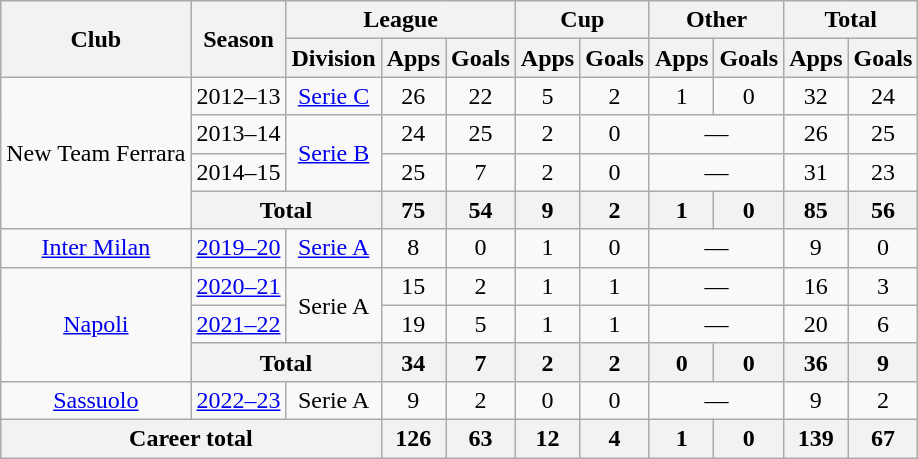<table class="wikitable" style="text-align:center">
<tr>
<th rowspan="2">Club</th>
<th rowspan="2">Season</th>
<th colspan="3">League</th>
<th colspan="2">Cup</th>
<th colspan="2">Other</th>
<th colspan="2">Total</th>
</tr>
<tr>
<th>Division</th>
<th>Apps</th>
<th>Goals</th>
<th>Apps</th>
<th>Goals</th>
<th>Apps</th>
<th>Goals</th>
<th>Apps</th>
<th>Goals</th>
</tr>
<tr>
<td rowspan="4">New Team Ferrara</td>
<td>2012–13</td>
<td rowspan="1"><a href='#'>Serie C</a></td>
<td>26</td>
<td>22</td>
<td>5</td>
<td>2</td>
<td>1</td>
<td>0</td>
<td>32</td>
<td>24</td>
</tr>
<tr>
<td>2013–14</td>
<td rowspan="2"><a href='#'>Serie B</a></td>
<td>24</td>
<td>25</td>
<td>2</td>
<td>0</td>
<td colspan="2">—</td>
<td>26</td>
<td>25</td>
</tr>
<tr>
<td>2014–15</td>
<td>25</td>
<td>7</td>
<td>2</td>
<td>0</td>
<td colspan="2">—</td>
<td>31</td>
<td>23</td>
</tr>
<tr>
<th colspan="2">Total</th>
<th>75</th>
<th>54</th>
<th>9</th>
<th>2</th>
<th>1</th>
<th>0</th>
<th>85</th>
<th>56</th>
</tr>
<tr>
<td rowspan="1"><a href='#'>Inter Milan</a></td>
<td><a href='#'>2019–20</a></td>
<td rowspan="1"><a href='#'>Serie A</a></td>
<td>8</td>
<td>0</td>
<td>1</td>
<td>0</td>
<td colspan="2">—</td>
<td>9</td>
<td>0</td>
</tr>
<tr>
<td rowspan="3"><a href='#'>Napoli</a></td>
<td><a href='#'>2020–21</a></td>
<td rowspan="2">Serie A</td>
<td>15</td>
<td>2</td>
<td>1</td>
<td>1</td>
<td colspan="2">—</td>
<td>16</td>
<td>3</td>
</tr>
<tr>
<td><a href='#'>2021–22</a></td>
<td>19</td>
<td>5</td>
<td>1</td>
<td>1</td>
<td colspan="2">—</td>
<td>20</td>
<td>6</td>
</tr>
<tr>
<th colspan="2">Total</th>
<th>34</th>
<th>7</th>
<th>2</th>
<th>2</th>
<th>0</th>
<th>0</th>
<th>36</th>
<th>9</th>
</tr>
<tr>
<td rowspan="1"><a href='#'>Sassuolo</a></td>
<td><a href='#'>2022–23</a></td>
<td rowspan="1">Serie A</td>
<td>9</td>
<td>2</td>
<td>0</td>
<td>0</td>
<td colspan="2">—</td>
<td>9</td>
<td>2</td>
</tr>
<tr>
<th colspan="3">Career total</th>
<th>126</th>
<th>63</th>
<th>12</th>
<th>4</th>
<th>1</th>
<th>0</th>
<th>139</th>
<th>67</th>
</tr>
</table>
